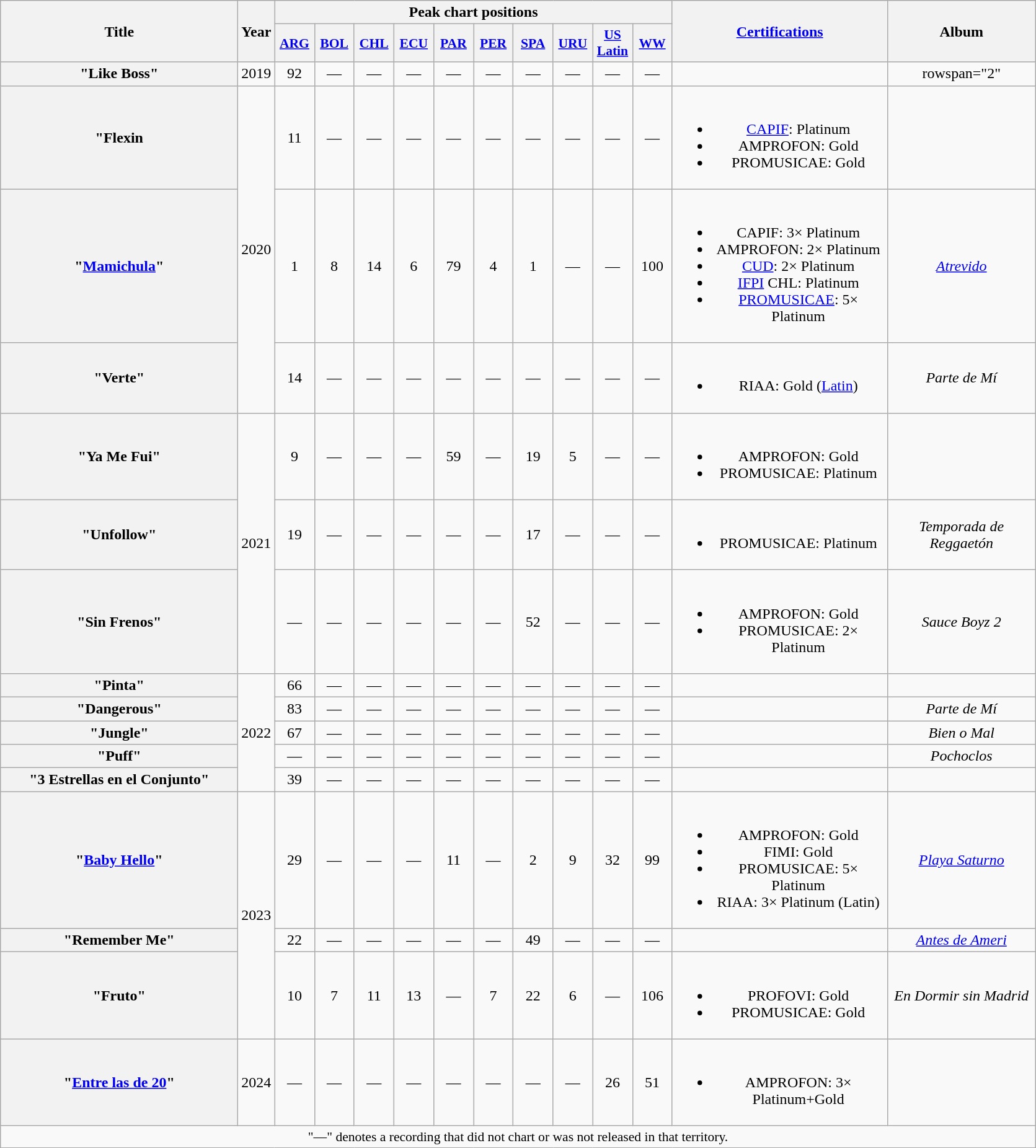<table class="wikitable plainrowheaders" style="text-align:center;">
<tr>
<th scope="col" rowspan="2" style="width:15.5em;">Title</th>
<th scope="col" rowspan="2" style="width:1em;">Year</th>
<th scope="col" colspan="10">Peak chart positions</th>
<th scope="col" rowspan="2" style="width:14em;"><a href='#'>Certifications</a></th>
<th scope="col" rowspan="2" style="width:9.5em;">Album</th>
</tr>
<tr>
<th scope="col" style="width:2.5em;font-size:90%;"><a href='#'>ARG</a><br></th>
<th scope="col" style="width:2.5em;font-size:90%;"><a href='#'>BOL</a><br></th>
<th scope="col" style="width:2.5em;font-size:90%;"><a href='#'>CHL</a><br></th>
<th scope="col" style="width:2.5em;font-size:90%;"><a href='#'>ECU</a><br></th>
<th scope="col" style="width:2.5em;font-size:90%;"><a href='#'>PAR</a><br></th>
<th scope="col" style="width:2.5em;font-size:90%;"><a href='#'>PER</a><br></th>
<th scope="col" style="width:2.5em;font-size:90%;"><a href='#'>SPA</a><br></th>
<th scope="col" style="width:2.5em;font-size:90%;"><a href='#'>URU</a><br></th>
<th scope="col" style="width:2.5em;font-size:90%;"><a href='#'>US<br>Latin</a><br></th>
<th scope="col" style="width:2.5em;font-size:90%;"><a href='#'>WW</a><br></th>
</tr>
<tr>
<th scope="row">"Like Boss"<br></th>
<td>2019</td>
<td>92</td>
<td>—</td>
<td>—</td>
<td>—</td>
<td>—</td>
<td>—</td>
<td>—</td>
<td>—</td>
<td>—</td>
<td>—</td>
<td></td>
<td>rowspan="2" </td>
</tr>
<tr>
<th scope="row">"Flexin<br></th>
<td rowspan="3">2020</td>
<td>11</td>
<td>—</td>
<td>—</td>
<td>—</td>
<td>—</td>
<td>—</td>
<td>—</td>
<td>—</td>
<td>—</td>
<td>—</td>
<td><br><ul><li><a href='#'>CAPIF</a>: Platinum</li><li>AMPROFON: Gold</li><li>PROMUSICAE: Gold</li></ul></td>
</tr>
<tr>
<th scope="row">"<a href='#'>Mamichula</a>"<br></th>
<td>1</td>
<td>8</td>
<td>14</td>
<td>6</td>
<td>79</td>
<td>4</td>
<td>1</td>
<td>—</td>
<td>—</td>
<td>100</td>
<td><br><ul><li>CAPIF: 3× Platinum</li><li>AMPROFON: 2× Platinum</li><li><a href='#'>CUD</a>: 2× Platinum</li><li><a href='#'>IFPI</a> CHL: Platinum</li><li><a href='#'>PROMUSICAE</a>: 5× Platinum</li></ul></td>
<td><em><a href='#'>Atrevido</a></em></td>
</tr>
<tr>
<th scope="row">"Verte"<br></th>
<td>14</td>
<td>—</td>
<td>—</td>
<td>—</td>
<td>—</td>
<td>—</td>
<td>—</td>
<td>—</td>
<td>—</td>
<td>—</td>
<td><br><ul><li>RIAA: Gold (<a href='#'>Latin</a>)</li></ul></td>
<td><em>Parte de Mí</em></td>
</tr>
<tr>
<th scope="row">"Ya Me Fui"<br></th>
<td rowspan="3">2021</td>
<td>9</td>
<td>—</td>
<td>—</td>
<td>—</td>
<td>59</td>
<td>—</td>
<td>19</td>
<td>5</td>
<td>—</td>
<td>—</td>
<td><br><ul><li>AMPROFON: Gold</li><li>PROMUSICAE: Platinum</li></ul></td>
<td></td>
</tr>
<tr>
<th scope="row">"Unfollow"<br></th>
<td>19</td>
<td>—</td>
<td>—</td>
<td>—</td>
<td>—</td>
<td>—</td>
<td>17</td>
<td>—</td>
<td>—</td>
<td>—</td>
<td><br><ul><li>PROMUSICAE: Platinum</li></ul></td>
<td><em>Temporada de Reggaetón</em></td>
</tr>
<tr>
<th scope="row">"Sin Frenos"<br></th>
<td>—</td>
<td>—</td>
<td>—</td>
<td>—</td>
<td>—</td>
<td>—</td>
<td>52</td>
<td>—</td>
<td>—</td>
<td>—</td>
<td><br><ul><li>AMPROFON: Gold</li><li>PROMUSICAE: 2× Platinum</li></ul></td>
<td><em>Sauce Boyz 2</em></td>
</tr>
<tr>
<th scope="row">"Pinta"<br></th>
<td rowspan="5">2022</td>
<td>66</td>
<td>—</td>
<td>—</td>
<td>—</td>
<td>—</td>
<td>—</td>
<td>—</td>
<td>—</td>
<td>—</td>
<td>—</td>
<td></td>
<td></td>
</tr>
<tr>
<th scope="row">"Dangerous"<br></th>
<td>83</td>
<td>—</td>
<td>—</td>
<td>—</td>
<td>—</td>
<td>—</td>
<td>—</td>
<td>—</td>
<td>—</td>
<td>—</td>
<td></td>
<td><em>Parte de Mí</em></td>
</tr>
<tr>
<th scope="row">"Jungle"<br></th>
<td>67</td>
<td>—</td>
<td>—</td>
<td>—</td>
<td>—</td>
<td>—</td>
<td>—</td>
<td>—</td>
<td>—</td>
<td>—</td>
<td></td>
<td><em>Bien o Mal</em></td>
</tr>
<tr>
<th scope="row">"Puff"<br></th>
<td>—</td>
<td>—</td>
<td>—</td>
<td>—</td>
<td>—</td>
<td>—</td>
<td>—</td>
<td>—</td>
<td>—</td>
<td>—</td>
<td></td>
<td><em>Pochoclos</em></td>
</tr>
<tr>
<th scope="row">"3 Estrellas en el Conjunto"<br></th>
<td>39</td>
<td>—</td>
<td>—</td>
<td>—</td>
<td>—</td>
<td>—</td>
<td>—</td>
<td>—</td>
<td>—</td>
<td>—</td>
<td></td>
<td></td>
</tr>
<tr>
<th scope="row">"<a href='#'>Baby Hello</a>"<br></th>
<td rowspan="3">2023</td>
<td>29</td>
<td>—</td>
<td>—</td>
<td>—</td>
<td>11</td>
<td>—</td>
<td>2</td>
<td>9</td>
<td>32</td>
<td>99</td>
<td><br><ul><li>AMPROFON: Gold</li><li>FIMI: Gold</li><li>PROMUSICAE: 5× Platinum</li><li>RIAA: 3× Platinum (Latin)</li></ul></td>
<td><em><a href='#'>Playa Saturno</a></em></td>
</tr>
<tr>
<th scope="row">"Remember Me"<br></th>
<td>22</td>
<td>—</td>
<td>—</td>
<td>—</td>
<td>—</td>
<td>—</td>
<td>49</td>
<td>—</td>
<td>—</td>
<td>—</td>
<td></td>
<td><em><a href='#'>Antes de Ameri</a></em></td>
</tr>
<tr>
<th scope="row">"Fruto"<br></th>
<td>10</td>
<td>7</td>
<td>11</td>
<td>13</td>
<td>—</td>
<td>7</td>
<td>22</td>
<td>6</td>
<td>—</td>
<td>106</td>
<td><br><ul><li>PROFOVI: Gold</li><li>PROMUSICAE: Gold</li></ul></td>
<td><em>En Dormir sin Madrid</em></td>
</tr>
<tr>
<th scope="row">"<a href='#'>Entre las de 20</a>"<br></th>
<td>2024</td>
<td>—</td>
<td>—</td>
<td>—</td>
<td>—</td>
<td>—</td>
<td>—</td>
<td>—</td>
<td>—</td>
<td>26</td>
<td>51</td>
<td><br><ul><li>AMPROFON: 3× Platinum+Gold</li></ul></td>
<td></td>
</tr>
<tr>
<td colspan="15" style="font-size:90%">"—" denotes a recording that did not chart or was not released in that territory.</td>
</tr>
</table>
